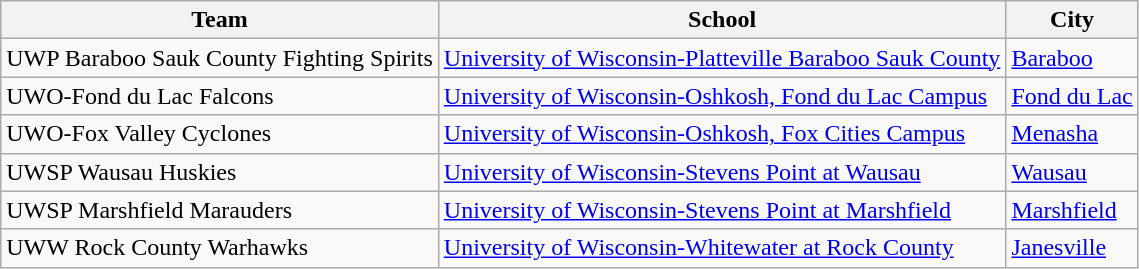<table class="sortable wikitable">
<tr>
<th>Team</th>
<th>School</th>
<th>City</th>
</tr>
<tr>
<td>UWP Baraboo Sauk County Fighting Spirits</td>
<td><a href='#'>University of Wisconsin-Platteville Baraboo Sauk County</a></td>
<td><a href='#'>Baraboo</a></td>
</tr>
<tr>
<td>UWO-Fond du Lac Falcons</td>
<td><a href='#'>University of Wisconsin-Oshkosh, Fond du Lac Campus</a></td>
<td><a href='#'>Fond du Lac</a></td>
</tr>
<tr>
<td>UWO-Fox Valley Cyclones</td>
<td><a href='#'>University of Wisconsin-Oshkosh, Fox Cities Campus</a></td>
<td><a href='#'>Menasha</a></td>
</tr>
<tr>
<td>UWSP Wausau Huskies</td>
<td><a href='#'>University of Wisconsin-Stevens Point at Wausau</a></td>
<td><a href='#'>Wausau</a></td>
</tr>
<tr>
<td>UWSP Marshfield Marauders</td>
<td><a href='#'>University of Wisconsin-Stevens Point at Marshfield</a></td>
<td><a href='#'>Marshfield</a></td>
</tr>
<tr>
<td>UWW Rock County Warhawks</td>
<td><a href='#'>University of Wisconsin-Whitewater at Rock County</a></td>
<td><a href='#'>Janesville</a></td>
</tr>
</table>
